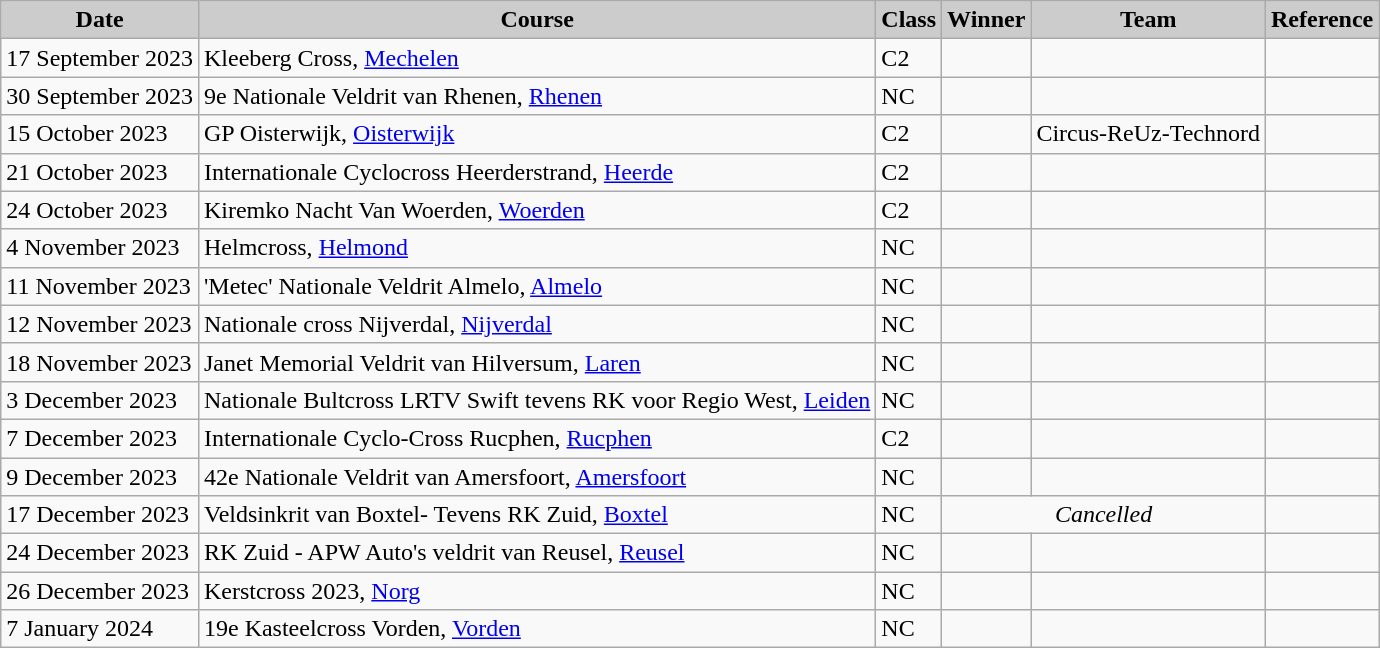<table class="wikitable sortable alternance ">
<tr>
<th scope="col" style="background-color:#CCCCCC;">Date</th>
<th scope="col" style="background-color:#CCCCCC;">Course</th>
<th scope="col" style="background-color:#CCCCCC;">Class</th>
<th scope="col" style="background-color:#CCCCCC;">Winner</th>
<th scope="col" style="background-color:#CCCCCC;">Team</th>
<th scope="col" style="background-color:#CCCCCC;">Reference</th>
</tr>
<tr>
<td>17 September 2023</td>
<td> Kleeberg Cross, <a href='#'>Mechelen</a></td>
<td>C2</td>
<td></td>
<td></td>
<td></td>
</tr>
<tr>
<td>30 September 2023</td>
<td> 9e Nationale Veldrit van Rhenen, <a href='#'>Rhenen</a></td>
<td>NC</td>
<td></td>
<td></td>
<td></td>
</tr>
<tr>
<td>15 October 2023</td>
<td> GP Oisterwijk, <a href='#'>Oisterwijk</a></td>
<td>C2</td>
<td></td>
<td>Circus-ReUz-Technord</td>
<td></td>
</tr>
<tr>
<td>21 October 2023</td>
<td> Internationale Cyclocross Heerderstrand, <a href='#'>Heerde</a></td>
<td>C2</td>
<td></td>
<td></td>
<td></td>
</tr>
<tr>
<td>24 October 2023</td>
<td> Kiremko Nacht Van Woerden, <a href='#'>Woerden</a></td>
<td>C2</td>
<td></td>
<td></td>
<td></td>
</tr>
<tr>
<td>4 November 2023</td>
<td> Helmcross, <a href='#'>Helmond</a></td>
<td>NC</td>
<td></td>
<td></td>
<td></td>
</tr>
<tr>
<td>11 November 2023</td>
<td> 'Metec' Nationale Veldrit Almelo, <a href='#'>Almelo</a></td>
<td>NC</td>
<td></td>
<td></td>
<td></td>
</tr>
<tr>
<td>12 November 2023</td>
<td> Nationale cross Nijverdal, <a href='#'>Nijverdal</a></td>
<td>NC</td>
<td></td>
<td></td>
<td></td>
</tr>
<tr>
<td>18 November 2023</td>
<td> Janet Memorial Veldrit van Hilversum, <a href='#'>Laren</a></td>
<td>NC</td>
<td></td>
<td></td>
<td></td>
</tr>
<tr>
<td>3 December 2023</td>
<td> Nationale Bultcross LRTV Swift tevens RK voor Regio West, <a href='#'>Leiden</a></td>
<td>NC</td>
<td></td>
<td></td>
<td></td>
</tr>
<tr>
<td>7 December 2023</td>
<td> Internationale Cyclo-Cross Rucphen, <a href='#'>Rucphen</a></td>
<td>C2</td>
<td></td>
<td></td>
<td></td>
</tr>
<tr>
<td>9 December 2023</td>
<td> 42e Nationale Veldrit van Amersfoort, <a href='#'>Amersfoort</a></td>
<td>NC</td>
<td></td>
<td></td>
<td></td>
</tr>
<tr>
<td>17 December 2023</td>
<td> Veldsinkrit van Boxtel- Tevens RK Zuid, <a href='#'>Boxtel</a></td>
<td>NC</td>
<td align=center colspan="2"><em>Cancelled</em></td>
<td></td>
</tr>
<tr>
<td>24 December 2023</td>
<td> RK Zuid - APW Auto's veldrit van Reusel, <a href='#'>Reusel</a></td>
<td>NC</td>
<td></td>
<td></td>
<td></td>
</tr>
<tr>
<td>26 December 2023</td>
<td> Kerstcross 2023, <a href='#'>Norg</a></td>
<td>NC</td>
<td></td>
<td></td>
<td></td>
</tr>
<tr>
<td>7 January 2024</td>
<td> 19e Kasteelcross Vorden, <a href='#'>Vorden</a></td>
<td>NC</td>
<td></td>
<td></td>
<td></td>
</tr>
</table>
